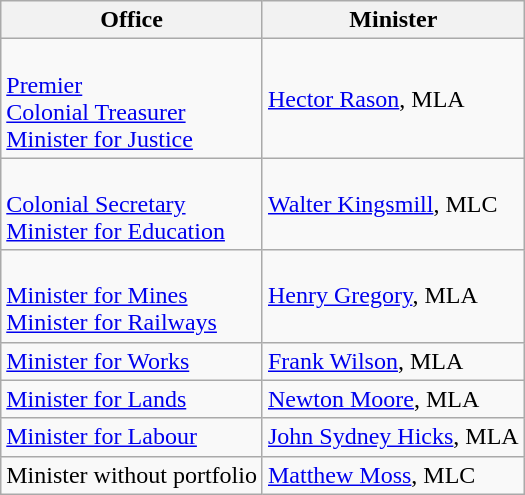<table class="wikitable">
<tr>
<th>Office</th>
<th>Minister</th>
</tr>
<tr>
<td><br><a href='#'>Premier</a><br>
<a href='#'>Colonial Treasurer</a><br>
<a href='#'>Minister for Justice</a><br></td>
<td><a href='#'>Hector Rason</a>, MLA</td>
</tr>
<tr>
<td><br><a href='#'>Colonial Secretary</a><br>
<a href='#'>Minister for Education</a><br></td>
<td><a href='#'>Walter Kingsmill</a>, MLC</td>
</tr>
<tr>
<td><br><a href='#'>Minister for Mines</a><br>
<a href='#'>Minister for Railways</a><br></td>
<td><a href='#'>Henry Gregory</a>, MLA</td>
</tr>
<tr>
<td><a href='#'>Minister for Works</a></td>
<td><a href='#'>Frank Wilson</a>, MLA</td>
</tr>
<tr>
<td><a href='#'>Minister for Lands</a></td>
<td><a href='#'>Newton Moore</a>, MLA</td>
</tr>
<tr>
<td><a href='#'>Minister for Labour</a><br></td>
<td><a href='#'>John Sydney Hicks</a>, MLA</td>
</tr>
<tr>
<td>Minister without portfolio</td>
<td><a href='#'>Matthew Moss</a>, MLC</td>
</tr>
</table>
